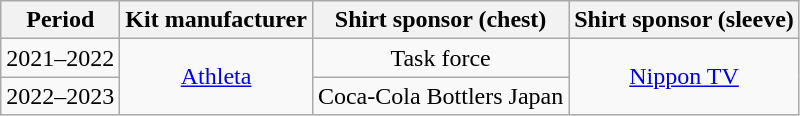<table class="wikitable" style="text-align:center">
<tr>
<th>Period</th>
<th>Kit manufacturer</th>
<th>Shirt sponsor (chest)</th>
<th>Shirt sponsor (sleeve)</th>
</tr>
<tr>
<td>2021–2022</td>
<td rowspan="2"><a href='#'>Athleta</a></td>
<td>Task force</td>
<td rowspan="2"><a href='#'>Nippon TV</a></td>
</tr>
<tr>
<td>2022–2023</td>
<td>Coca-Cola Bottlers Japan</td>
</tr>
</table>
